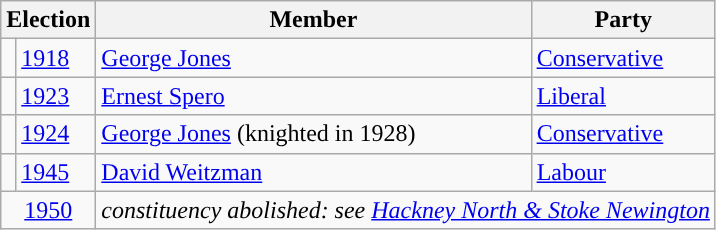<table class="wikitable">
<tr>
<th colspan="2">Election</th>
<th>Member</th>
<th>Party</th>
</tr>
<tr>
<td style="color:inherit;background-color: "></td>
<td><a href='#'>1918</a></td>
<td><a href='#'>George Jones</a></td>
<td><a href='#'>Conservative</a></td>
</tr>
<tr>
<td style="color:inherit;background-color: "></td>
<td><a href='#'>1923</a></td>
<td><a href='#'>Ernest Spero</a></td>
<td><a href='#'>Liberal</a></td>
</tr>
<tr>
<td style="color:inherit;background-color: "></td>
<td><a href='#'>1924</a></td>
<td><a href='#'>George Jones</a> (knighted in 1928)</td>
<td><a href='#'>Conservative</a></td>
</tr>
<tr>
<td style="color:inherit;background-color: "></td>
<td><a href='#'>1945</a></td>
<td><a href='#'>David Weitzman</a></td>
<td><a href='#'>Labour</a></td>
</tr>
<tr>
<td colspan="2" align="center"><a href='#'>1950</a></td>
<td colspan="2"><em>constituency abolished: see <a href='#'>Hackney North & Stoke Newington</a></em></td>
</tr>
</table>
